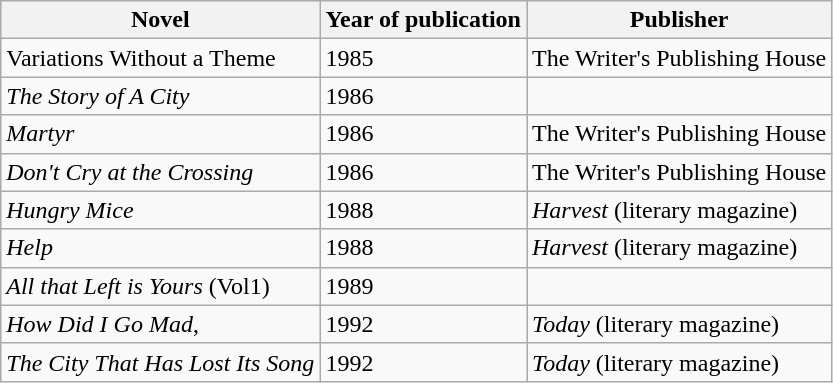<table class="wikitable">
<tr>
<th>Novel</th>
<th><strong>Year of publication</strong></th>
<th><strong>Publisher</strong></th>
</tr>
<tr>
<td>Variations Without a Theme</td>
<td>1985</td>
<td>The Writer's Publishing House</td>
</tr>
<tr>
<td><em>The Story of A City</em></td>
<td>1986</td>
<td></td>
</tr>
<tr>
<td><em>Martyr</em></td>
<td>1986</td>
<td>The Writer's Publishing House</td>
</tr>
<tr>
<td><em>Don't Cry at the Crossing</em></td>
<td>1986</td>
<td>The Writer's Publishing House</td>
</tr>
<tr>
<td><em>Hungry Mice</em></td>
<td>1988</td>
<td><em>Harvest</em> (literary magazine)</td>
</tr>
<tr>
<td><em>Help</em></td>
<td>1988</td>
<td><em>Harvest</em> (literary magazine)</td>
</tr>
<tr>
<td><em>All that Left is Yours</em> (Vol1)</td>
<td>1989</td>
<td></td>
</tr>
<tr>
<td><em>How Did I Go Mad</em>,</td>
<td>1992</td>
<td><em>Today</em> (literary magazine)</td>
</tr>
<tr>
<td><em>The City That Has Lost Its Song</em></td>
<td>1992</td>
<td><em>Today</em> (literary magazine)</td>
</tr>
</table>
